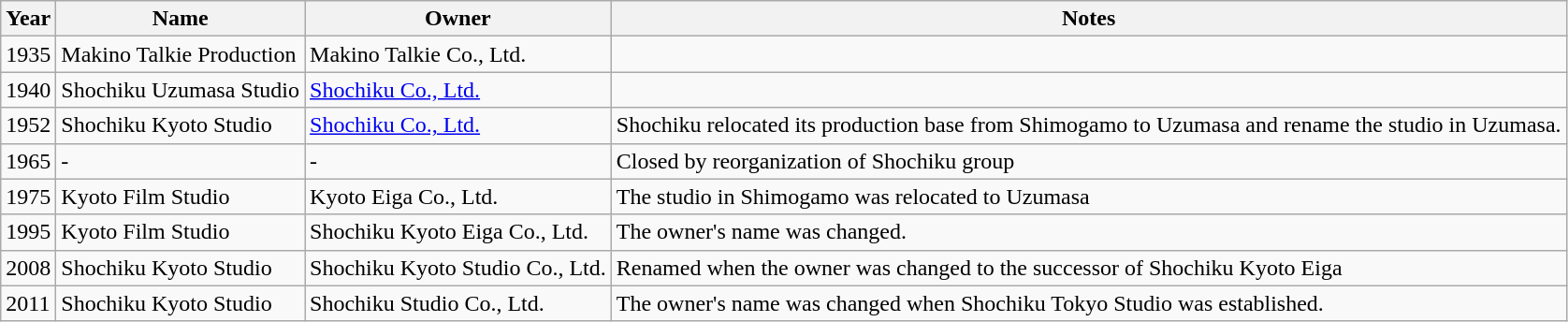<table class="wikitable">
<tr>
<th>Year</th>
<th>Name</th>
<th>Owner</th>
<th>Notes</th>
</tr>
<tr>
<td>1935</td>
<td>Makino Talkie Production</td>
<td>Makino Talkie Co., Ltd.</td>
<td></td>
</tr>
<tr>
<td>1940</td>
<td>Shochiku Uzumasa Studio</td>
<td><a href='#'>Shochiku Co., Ltd.</a></td>
<td></td>
</tr>
<tr>
<td>1952</td>
<td>Shochiku Kyoto Studio</td>
<td><a href='#'>Shochiku Co., Ltd.</a></td>
<td>Shochiku relocated its production base from Shimogamo to Uzumasa and rename the studio in Uzumasa.</td>
</tr>
<tr>
<td>1965</td>
<td>-</td>
<td>-</td>
<td>Closed by reorganization of Shochiku group</td>
</tr>
<tr>
<td>1975</td>
<td>Kyoto Film Studio</td>
<td>Kyoto Eiga Co., Ltd.</td>
<td>The studio in Shimogamo was relocated to Uzumasa</td>
</tr>
<tr>
<td>1995</td>
<td>Kyoto Film Studio</td>
<td>Shochiku Kyoto Eiga Co., Ltd.</td>
<td>The owner's name was changed.</td>
</tr>
<tr>
<td>2008</td>
<td>Shochiku Kyoto Studio</td>
<td>Shochiku Kyoto Studio Co., Ltd.</td>
<td>Renamed when the owner was changed to the successor of Shochiku Kyoto Eiga</td>
</tr>
<tr>
<td>2011</td>
<td>Shochiku Kyoto Studio</td>
<td>Shochiku Studio Co., Ltd.</td>
<td>The owner's name was changed when Shochiku Tokyo Studio was established.</td>
</tr>
</table>
